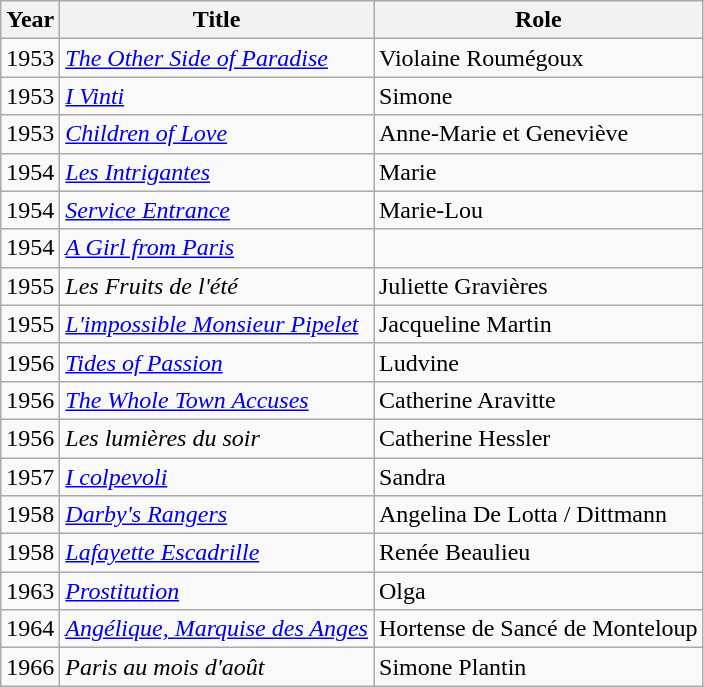<table class="wikitable">
<tr>
<th>Year</th>
<th>Title</th>
<th>Role</th>
</tr>
<tr>
<td>1953</td>
<td><em><a href='#'>The Other Side of Paradise</a></em></td>
<td>Violaine Roumégoux</td>
</tr>
<tr>
<td>1953</td>
<td><em><a href='#'>I Vinti</a></em></td>
<td>Simone</td>
</tr>
<tr>
<td>1953</td>
<td><em><a href='#'>Children of Love</a></em></td>
<td>Anne-Marie et Geneviève</td>
</tr>
<tr>
<td>1954</td>
<td><em><a href='#'>Les Intrigantes</a></em></td>
<td>Marie</td>
</tr>
<tr>
<td>1954</td>
<td><em><a href='#'>Service Entrance</a></em></td>
<td>Marie-Lou</td>
</tr>
<tr>
<td>1954</td>
<td><em><a href='#'>A Girl from Paris</a></em></td>
<td></td>
</tr>
<tr>
<td>1955</td>
<td><em>Les Fruits de l'été</em></td>
<td>Juliette Gravières</td>
</tr>
<tr>
<td>1955</td>
<td><em><a href='#'>L'impossible Monsieur Pipelet</a></em></td>
<td>Jacqueline Martin</td>
</tr>
<tr>
<td>1956</td>
<td><em><a href='#'>Tides of Passion</a></em></td>
<td>Ludvine</td>
</tr>
<tr>
<td>1956</td>
<td><em><a href='#'>The Whole Town Accuses</a></em></td>
<td>Catherine Aravitte</td>
</tr>
<tr>
<td>1956</td>
<td><em>Les lumières du soir</em></td>
<td>Catherine Hessler</td>
</tr>
<tr>
<td>1957</td>
<td><em><a href='#'>I colpevoli</a></em></td>
<td>Sandra</td>
</tr>
<tr>
<td>1958</td>
<td><em><a href='#'>Darby's Rangers</a></em></td>
<td>Angelina De Lotta / Dittmann</td>
</tr>
<tr>
<td>1958</td>
<td><em><a href='#'>Lafayette Escadrille</a></em></td>
<td>Renée Beaulieu</td>
</tr>
<tr>
<td>1963</td>
<td><em><a href='#'>Prostitution</a></em></td>
<td>Olga</td>
</tr>
<tr>
<td>1964</td>
<td><em><a href='#'>Angélique, Marquise des Anges</a></em></td>
<td>Hortense de Sancé de Monteloup</td>
</tr>
<tr>
<td>1966</td>
<td><em>Paris au mois d'août</em></td>
<td>Simone Plantin</td>
</tr>
</table>
